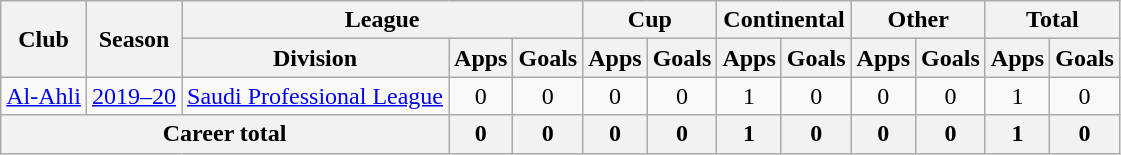<table class="wikitable" style="text-align: center">
<tr>
<th rowspan="2">Club</th>
<th rowspan="2">Season</th>
<th colspan="3">League</th>
<th colspan="2">Cup</th>
<th colspan="2">Continental</th>
<th colspan="2">Other</th>
<th colspan="2">Total</th>
</tr>
<tr>
<th>Division</th>
<th>Apps</th>
<th>Goals</th>
<th>Apps</th>
<th>Goals</th>
<th>Apps</th>
<th>Goals</th>
<th>Apps</th>
<th>Goals</th>
<th>Apps</th>
<th>Goals</th>
</tr>
<tr>
<td><a href='#'>Al-Ahli</a></td>
<td><a href='#'>2019–20</a></td>
<td><a href='#'>Saudi Professional League</a></td>
<td>0</td>
<td>0</td>
<td>0</td>
<td>0</td>
<td>1</td>
<td>0</td>
<td>0</td>
<td>0</td>
<td>1</td>
<td>0</td>
</tr>
<tr>
<th colspan=3>Career total</th>
<th>0</th>
<th>0</th>
<th>0</th>
<th>0</th>
<th>1</th>
<th>0</th>
<th>0</th>
<th>0</th>
<th>1</th>
<th>0</th>
</tr>
</table>
